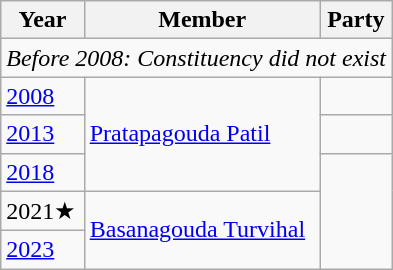<table class="wikitable sortable">
<tr>
<th>Year</th>
<th>Member</th>
<th colspan="2">Party</th>
</tr>
<tr>
<td colspan=4><em>Before 2008: Constituency did not exist</em></td>
</tr>
<tr>
<td><a href='#'>2008</a></td>
<td rowspan=3><a href='#'>Pratapagouda Patil</a></td>
<td></td>
</tr>
<tr>
<td><a href='#'>2013</a></td>
<td></td>
</tr>
<tr>
<td><a href='#'>2018</a></td>
</tr>
<tr>
<td>2021★</td>
<td rowspan=2><a href='#'>Basanagouda Turvihal</a></td>
</tr>
<tr>
<td><a href='#'>2023</a></td>
</tr>
</table>
